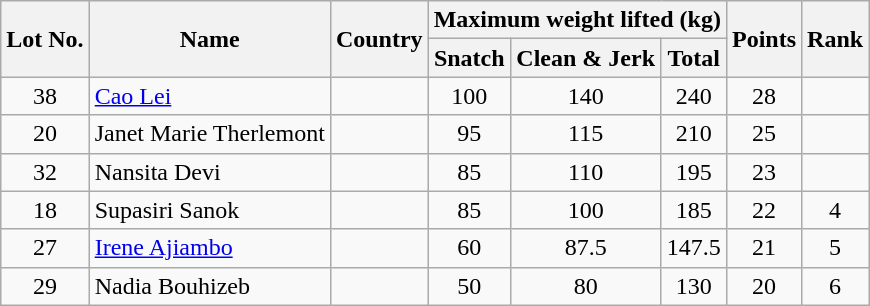<table class="wikitable" style="text-align:center">
<tr>
<th rowspan="2">Lot No.</th>
<th rowspan="2">Name</th>
<th rowspan="2">Country</th>
<th colspan="3">Maximum weight lifted (kg)</th>
<th rowspan="2">Points</th>
<th rowspan="2">Rank</th>
</tr>
<tr>
<th><strong>Snatch</strong></th>
<th><strong>Clean & Jerk</strong></th>
<th><strong>Total</strong></th>
</tr>
<tr>
<td>38</td>
<td align=left><a href='#'>Cao Lei</a></td>
<td align=left></td>
<td>100</td>
<td>140</td>
<td>240</td>
<td>28</td>
<td></td>
</tr>
<tr>
<td>20</td>
<td align=left>Janet Marie Therlemont</td>
<td align=left></td>
<td>95</td>
<td>115</td>
<td>210</td>
<td>25</td>
<td></td>
</tr>
<tr>
<td>32</td>
<td align=left>Nansita Devi</td>
<td align=left></td>
<td>85</td>
<td>110</td>
<td>195</td>
<td>23</td>
<td></td>
</tr>
<tr>
<td>18</td>
<td align=left>Supasiri Sanok</td>
<td align=left></td>
<td>85</td>
<td>100</td>
<td>185</td>
<td>22</td>
<td>4</td>
</tr>
<tr>
<td>27</td>
<td align=left><a href='#'>Irene Ajiambo</a></td>
<td align=left></td>
<td>60</td>
<td>87.5</td>
<td>147.5</td>
<td>21</td>
<td>5</td>
</tr>
<tr>
<td>29</td>
<td align=left>Nadia Bouhizeb</td>
<td align=left></td>
<td>50</td>
<td>80</td>
<td>130</td>
<td>20</td>
<td>6</td>
</tr>
</table>
